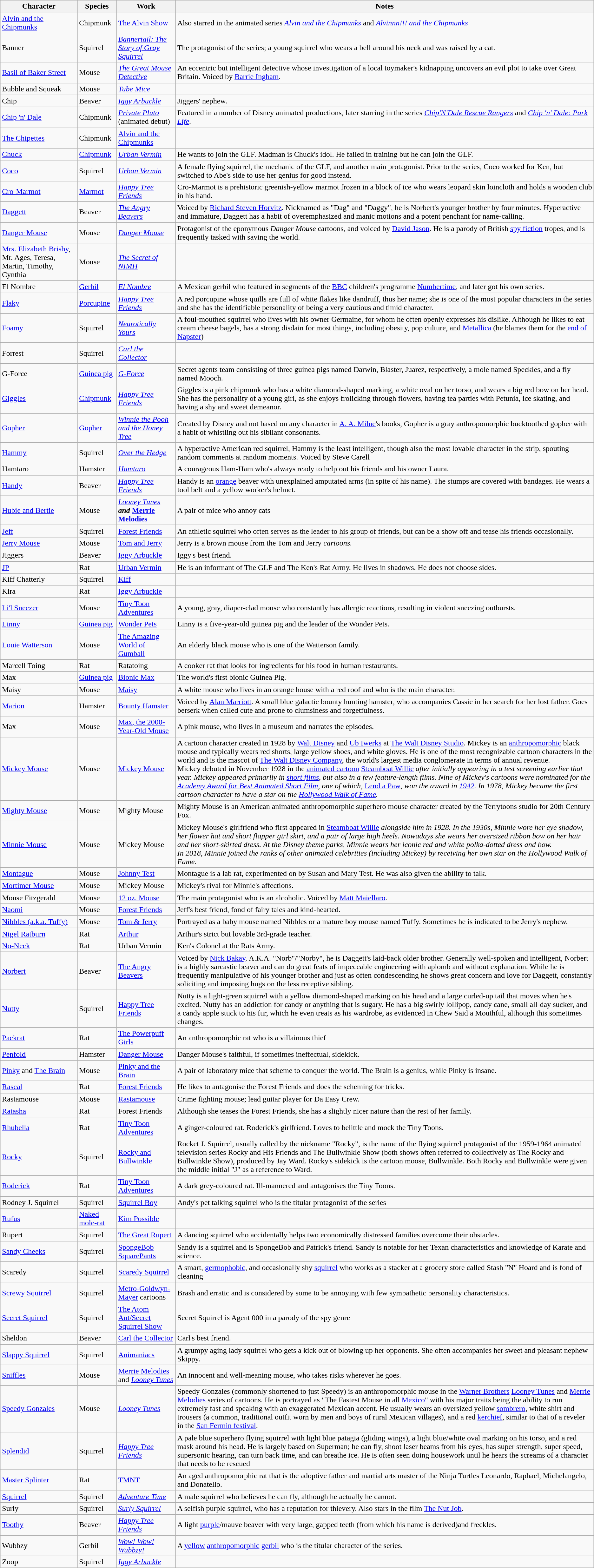<table class="wikitable sortable">
<tr>
<th>Character</th>
<th>Species</th>
<th>Work</th>
<th>Notes</th>
</tr>
<tr>
<td><a href='#'>Alvin and the Chipmunks</a></td>
<td>Chipmunk</td>
<td><a href='#'>The Alvin Show</a></td>
<td>Also starred in the animated series <em><a href='#'>Alvin and the Chipmunks</a></em> and <em><a href='#'>Alvinnn!!! and the Chipmunks</a></em></td>
</tr>
<tr>
<td>Banner</td>
<td>Squirrel</td>
<td><a href='#'><em>Bannertail: The Story of Gray Squirrel</em></a></td>
<td>The protagonist of the series; a young squirrel who wears a bell around his neck and was raised by a cat.</td>
</tr>
<tr>
<td><a href='#'>Basil of Baker Street</a></td>
<td>Mouse</td>
<td><em><a href='#'>The Great Mouse Detective</a></em></td>
<td>An eccentric but intelligent detective whose investigation of a local toymaker's kidnapping uncovers an evil plot to take over Great Britain.  Voiced by <a href='#'>Barrie Ingham</a>.</td>
</tr>
<tr>
<td>Bubble and Squeak</td>
<td>Mouse</td>
<td><em><a href='#'>Tube Mice</a></em></td>
<td></td>
</tr>
<tr>
<td>Chip</td>
<td>Beaver</td>
<td><em><a href='#'>Iggy Arbuckle</a></em></td>
<td>Jiggers' nephew.</td>
</tr>
<tr>
<td><a href='#'>Chip 'n' Dale</a></td>
<td>Chipmunk</td>
<td><em><a href='#'>Private Pluto</a></em> (animated debut)</td>
<td>Featured in a number of Disney animated productions, later starring in the series <em><a href='#'>Chip'N'Dale Rescue Rangers</a></em> and <em><a href='#'>Chip 'n' Dale: Park Life</a></em>.</td>
</tr>
<tr>
<td data-sort-value=Chipettes, the><a href='#'>The Chipettes</a></td>
<td>Chipmunk</td>
<td><a href='#'>Alvin and the Chipmunks</a></td>
<td></td>
</tr>
<tr>
<td><a href='#'>Chuck</a></td>
<td><a href='#'>Chipmunk</a></td>
<td><em><a href='#'>Urban Vermin</a></em></td>
<td>He wants to join the GLF. Madman is Chuck's idol. He failed in training but he can join the GLF.</td>
</tr>
<tr>
<td><a href='#'>Coco</a></td>
<td>Squirrel</td>
<td><em><a href='#'>Urban Vermin</a></em></td>
<td>A female flying squirrel, the mechanic of the GLF, and another main protagonist. Prior to the series, Coco worked for Ken, but switched to Abe's side to use her genius for good instead.</td>
</tr>
<tr>
<td><a href='#'>Cro-Marmot</a></td>
<td><a href='#'>Marmot</a></td>
<td><em><a href='#'>Happy Tree Friends</a></em></td>
<td>Cro-Marmot is a prehistoric greenish-yellow marmot frozen in a block of ice who wears leopard skin loincloth and holds a wooden club in his hand.</td>
</tr>
<tr>
<td><a href='#'>Daggett</a></td>
<td>Beaver</td>
<td><em><a href='#'>The Angry Beavers</a></em></td>
<td>Voiced by <a href='#'>Richard Steven Horvitz</a>. Nicknamed as "Dag" and "Daggy", he is Norbert's younger brother by four minutes. Hyperactive and immature, Daggett has a habit of overemphasized and manic motions and a potent penchant for name-calling.</td>
</tr>
<tr>
<td><a href='#'>Danger Mouse</a></td>
<td>Mouse</td>
<td><em><a href='#'>Danger Mouse</a></em></td>
<td>Protagonist of the eponymous <em>Danger Mouse</em> cartoons, and voiced by <a href='#'>David Jason</a>. He is a parody of British <a href='#'>spy fiction</a> tropes, and is frequently tasked with saving the world.</td>
</tr>
<tr>
<td data-sort-value=Elizabeth Brisby><a href='#'>Mrs. Elizabeth Brisby</a>, Mr. Ages, Teresa, Martin, Timothy, Cynthia</td>
<td>Mouse</td>
<td><em><a href='#'>The Secret of NIMH</a></em></td>
<td></td>
</tr>
<tr>
<td>El Nombre</td>
<td><a href='#'>Gerbil</a></td>
<td><em><a href='#'>El Nombre</a></em></td>
<td>A Mexican gerbil who featured in segments of the <a href='#'>BBC</a> children's programme <a href='#'>Numbertime</a>, and later got his own series.</td>
</tr>
<tr>
<td><a href='#'>Flaky</a></td>
<td><a href='#'>Porcupine</a></td>
<td><em><a href='#'>Happy Tree Friends</a></em></td>
<td>A red porcupine whose quills are full of white flakes like dandruff, thus her name; she is one of the most popular characters in the series and she has the identifiable personality of being a very cautious and timid character.</td>
</tr>
<tr>
<td><a href='#'>Foamy</a></td>
<td>Squirrel</td>
<td><em><a href='#'>Neurotically Yours</a></em></td>
<td>A foul-mouthed squirrel who lives with his owner Germaine, for whom he often openly expresses his dislike. Although he likes to eat cream cheese bagels, has a strong disdain for most things, including obesity, pop culture, and <a href='#'>Metallica</a> (he blames them for the <a href='#'>end of Napster</a>)</td>
</tr>
<tr>
<td>Forrest</td>
<td>Squirrel</td>
<td><em><a href='#'>Carl the Collector</a></em></td>
<td></td>
</tr>
<tr>
<td>G-Force</td>
<td><a href='#'>Guinea pig</a></td>
<td><em><a href='#'>G-Force</a></em></td>
<td>Secret agents team consisting of three guinea pigs named Darwin, Blaster, Juarez, respectively, a mole named Speckles, and a fly named Mooch.</td>
</tr>
<tr>
<td><a href='#'>Giggles</a></td>
<td><a href='#'>Chipmunk</a></td>
<td><em><a href='#'>Happy Tree Friends</a></em></td>
<td>Giggles is a pink chipmunk who has a white diamond-shaped marking, a white oval on her torso, and wears a big red bow on her head. She has the personality of a young girl, as she enjoys frolicking through flowers, having tea parties with Petunia, ice skating, and having a shy and sweet demeanor.</td>
</tr>
<tr>
<td><a href='#'>Gopher</a></td>
<td><a href='#'>Gopher</a></td>
<td><em><a href='#'>Winnie the Pooh and the Honey Tree</a></em></td>
<td>Created by Disney and not based on any character in <a href='#'>A. A. Milne</a>'s books, Gopher is a gray anthropomorphic bucktoothed gopher with a habit of whistling out his sibilant consonants.</td>
</tr>
<tr>
<td><a href='#'>Hammy</a></td>
<td>Squirrel</td>
<td><em><a href='#'>Over the Hedge</a></em></td>
<td>A hyperactive American red squirrel, Hammy is the least intelligent, though also the most lovable character in the strip, spouting random comments at random moments. Voiced by Steve Carell</td>
</tr>
<tr>
<td>Hamtaro</td>
<td>Hamster</td>
<td><em><a href='#'>Hamtaro</a></em></td>
<td>A courageous Ham-Ham who's always ready to help out his friends and his owner Laura.</td>
</tr>
<tr>
<td><a href='#'>Handy</a></td>
<td>Beaver</td>
<td><em><a href='#'>Happy Tree Friends</a></em></td>
<td>Handy is an <a href='#'>orange</a> beaver with unexplained amputated arms (in spite of his name). The stumps are covered with bandages. He wears a tool belt and a yellow worker's helmet.</td>
</tr>
<tr>
<td><a href='#'>Hubie and Bertie</a></td>
<td>Mouse</td>
<td><em><a href='#'>Looney Tunes</a><strong> and </em><a href='#'>Merrie Melodies</a><em></td>
<td>A pair of mice who annoy cats</td>
</tr>
<tr>
<td><a href='#'>Jeff</a></td>
<td>Squirrel</td>
<td></em><a href='#'>Forest Friends</a><em></td>
<td>An athletic squirrel who often serves as the leader to his group of friends, but can be a show off and tease his friends occasionally.</td>
</tr>
<tr>
<td><a href='#'>Jerry Mouse</a></td>
<td>Mouse</td>
<td></em><a href='#'>Tom and Jerry</a><em></td>
<td>Jerry is a brown mouse from the </em>Tom and Jerry<em> cartoons.</td>
</tr>
<tr>
<td>Jiggers</td>
<td>Beaver</td>
<td></em><a href='#'>Iggy Arbuckle</a><em></td>
<td>Iggy's best friend.</td>
</tr>
<tr>
<td><a href='#'>JP</a></td>
<td>Rat</td>
<td></em><a href='#'>Urban Vermin</a><em></td>
<td>He is an informant of The GLF and The Ken's Rat Army. He lives in shadows. He does not choose sides.</td>
</tr>
<tr>
<td>Kiff Chatterly</td>
<td>Squirrel</td>
<td><a href='#'>Kiff</a></td>
<td></td>
</tr>
<tr>
<td>Kira</td>
<td>Rat</td>
<td></em><a href='#'>Iggy Arbuckle</a><em></td>
<td></td>
</tr>
<tr>
<td><a href='#'>Li'l Sneezer</a></td>
<td>Mouse</td>
<td></em><a href='#'>Tiny Toon Adventures</a><em></td>
<td>A young, gray, diaper-clad mouse who constantly has allergic reactions, resulting in violent sneezing outbursts.</td>
</tr>
<tr>
<td><a href='#'>Linny</a></td>
<td><a href='#'>Guinea pig</a></td>
<td></em><a href='#'>Wonder Pets</a><em></td>
<td>Linny is a five-year-old guinea pig and the leader of the Wonder Pets.</td>
</tr>
<tr>
<td><a href='#'>Louie Watterson</a></td>
<td>Mouse</td>
<td></em><a href='#'>The Amazing World of Gumball</a><em></td>
<td>An elderly black mouse who is one of the Watterson family.</td>
</tr>
<tr>
<td>Marcell Toing</td>
<td>Rat</td>
<td>Ratatoing</td>
<td>A cooker rat that looks for ingredients for his food in human restaurants.</td>
</tr>
<tr>
<td>Max</td>
<td><a href='#'>Guinea pig</a></td>
<td></em><a href='#'>Bionic Max</a><em></td>
<td>The world's first bionic Guinea Pig.</td>
</tr>
<tr>
<td>Maisy</td>
<td>Mouse</td>
<td></em><a href='#'>Maisy</a><em></td>
<td>A white mouse who lives in an orange house with a red roof and who is the main character.</td>
</tr>
<tr>
<td><a href='#'>Marion</a></td>
<td>Hamster</td>
<td></em><a href='#'>Bounty Hamster</a><em></td>
<td>Voiced by <a href='#'>Alan Marriott</a>. A small blue galactic bounty hunting hamster, who accompanies Cassie in her search for her lost father. Goes berserk when called cute and prone to clumsiness and forgetfulness.</td>
</tr>
<tr>
<td>Max</td>
<td>Mouse</td>
<td></em><a href='#'>Max, the 2000-Year-Old Mouse</a><em></td>
<td>A pink mouse, who lives in a museum and narrates the episodes.</td>
</tr>
<tr>
<td><a href='#'>Mickey Mouse</a></td>
<td>Mouse</td>
<td></em><a href='#'>Mickey Mouse</a><em></td>
<td>A cartoon character created in 1928 by <a href='#'>Walt Disney</a> and <a href='#'>Ub Iwerks</a> at <a href='#'>The Walt Disney Studio</a>. Mickey is an <a href='#'>anthropomorphic</a> black mouse and typically wears red shorts, large yellow shoes, and white gloves. He is one of the most recognizable cartoon characters in the world and is the mascot of <a href='#'>The Walt Disney Company</a>, the world's largest media conglomerate in terms of annual revenue.<br>Mickey debuted in November 1928 in the <a href='#'>animated cartoon</a> </em><a href='#'>Steamboat Willie</a><em> after initially appearing in a test screening earlier that year. Mickey appeared primarily in <a href='#'>short films</a>, but also in a few feature-length films. Nine of Mickey's cartoons were nominated for the <a href='#'>Academy Award for Best Animated Short Film</a>, one of which, </em><a href='#'>Lend a Paw</a><em>, won the award in <a href='#'>1942</a>. In 1978, Mickey became the first cartoon character to have a star on the <a href='#'>Hollywood Walk of Fame</a>.</td>
</tr>
<tr>
<td><a href='#'>Mighty Mouse</a></td>
<td>Mouse</td>
<td></em>Mighty Mouse<em></td>
<td>Mighty Mouse is an American animated anthropomorphic superhero mouse character created by the Terrytoons studio for 20th Century Fox.</td>
</tr>
<tr>
<td><a href='#'>Minnie Mouse</a></td>
<td>Mouse</td>
<td></em>Mickey Mouse<em></td>
<td>Mickey Mouse's girlfriend who first appeared in </em><a href='#'>Steamboat Willie</a><em> alongside him in 1928. In the 1930s, Minnie wore her eye shadow, her flower hat and short flapper girl skirt, and a pair of large high heels. Nowadays she wears her oversized ribbon bow on her hair and her short-skirted dress. At the Disney theme parks, Minnie wears her iconic red and white polka-dotted dress and bow.<br>In 2018, Minnie joined the ranks of other animated celebrities (including Mickey) by receiving her own star on the Hollywood Walk of Fame.</td>
</tr>
<tr>
<td><a href='#'>Montague</a></td>
<td>Mouse</td>
<td></em><a href='#'>Johnny Test</a><em></td>
<td>Montague is a lab rat, experimented on by Susan and Mary Test. He was also given the ability to talk.</td>
</tr>
<tr>
<td><a href='#'>Mortimer Mouse</a></td>
<td>Mouse</td>
<td></em>Mickey Mouse<em></td>
<td>Mickey's rival for Minnie's affections.</td>
</tr>
<tr>
<td>Mouse Fitzgerald</td>
<td>Mouse</td>
<td></em><a href='#'>12 oz. Mouse</a><em></td>
<td>The main protagonist who is an alcoholic. Voiced by <a href='#'>Matt Maiellaro</a>.</td>
</tr>
<tr>
<td><a href='#'>Naomi</a></td>
<td>Mouse</td>
<td></em><a href='#'>Forest Friends</a><em></td>
<td>Jeff's best friend, fond of fairy tales and kind-hearted.</td>
</tr>
<tr>
<td><a href='#'>Nibbles (a.k.a. Tuffy)</a></td>
<td>Mouse</td>
<td></em><a href='#'>Tom & Jerry</a><em></td>
<td>Portrayed as a baby mouse named Nibbles or a mature boy mouse named Tuffy. Sometimes he is indicated to be Jerry's nephew.</td>
</tr>
<tr>
<td><a href='#'>Nigel Ratburn</a></td>
<td>Rat</td>
<td></em><a href='#'>Arthur</a><em></td>
<td>Arthur's strict but lovable 3rd-grade teacher.</td>
</tr>
<tr>
<td><a href='#'>No-Neck</a></td>
<td>Rat</td>
<td></em>Urban Vermin<em></td>
<td>Ken's Colonel at the Rats Army.</td>
</tr>
<tr>
<td><a href='#'>Norbert</a></td>
<td>Beaver</td>
<td></em><a href='#'>The Angry Beavers</a><em></td>
<td>Voiced by <a href='#'>Nick Bakay</a>. A.K.A. "Norb"/"Norby", he is Daggett's laid-back older brother. Generally well-spoken and intelligent, Norbert is a highly sarcastic beaver and can do great feats of impeccable engineering with aplomb and without explanation. While he is frequently manipulative of his younger brother and just as often condescending he shows great concern and love for Daggett, constantly soliciting and imposing hugs on the less receptive sibling.</td>
</tr>
<tr>
<td><a href='#'>Nutty</a></td>
<td>Squirrel</td>
<td></em><a href='#'>Happy Tree Friends</a><em></td>
<td>Nutty is a light-green squirrel with a yellow diamond-shaped marking on his head and a large curled-up tail that moves when he's excited. Nutty has an addiction for candy or anything that is sugary. He has a big swirly lollipop, candy cane, small all-day sucker, and a candy apple stuck to his fur, which he even treats as his wardrobe, as evidenced in Chew Said a Mouthful, although this sometimes changes.</td>
</tr>
<tr>
<td><a href='#'>Packrat</a></td>
<td>Rat</td>
<td></em><a href='#'>The Powerpuff Girls</a><em></td>
<td>An anthropomorphic rat who is a villainous thief</td>
</tr>
<tr>
<td><a href='#'>Penfold</a></td>
<td>Hamster</td>
<td></em><a href='#'>Danger Mouse</a><em></td>
<td>Danger Mouse's faithful, if sometimes ineffectual, sidekick.</td>
</tr>
<tr>
<td><a href='#'>Pinky</a> and <a href='#'>The Brain</a></td>
<td>Mouse</td>
<td></em><a href='#'>Pinky and the Brain</a><em></td>
<td>A pair of laboratory mice that scheme to conquer the world. The Brain is a genius, while Pinky is insane.</td>
</tr>
<tr>
<td><a href='#'>Rascal</a></td>
<td>Rat</td>
<td></em><a href='#'>Forest Friends</a><em></td>
<td>He likes to antagonise the Forest Friends and does the scheming for tricks.</td>
</tr>
<tr>
<td>Rastamouse</td>
<td>Mouse</td>
<td></em><a href='#'>Rastamouse</a><em></td>
<td>Crime fighting mouse; lead guitar player for Da Easy Crew.</td>
</tr>
<tr>
<td><a href='#'>Ratasha</a></td>
<td>Rat</td>
<td></em>Forest Friends<em></td>
<td>Although she teases the Forest Friends, she has a slightly nicer nature than the rest of her family.</td>
</tr>
<tr>
<td><a href='#'>Rhubella</a></td>
<td>Rat</td>
<td></em><a href='#'>Tiny Toon Adventures</a><em></td>
<td>A ginger-coloured rat. Roderick's girlfriend. Loves to belittle and mock the Tiny Toons.</td>
</tr>
<tr>
<td><a href='#'>Rocky</a></td>
<td>Squirrel</td>
<td></em><a href='#'>Rocky and Bullwinkle</a><em></td>
<td>Rocket J. Squirrel, usually called by the nickname "Rocky", is the name of the flying squirrel protagonist of the 1959-1964 animated television series Rocky and His Friends and The Bullwinkle Show (both shows often referred to collectively as The Rocky and Bullwinkle Show), produced by Jay Ward. Rocky's sidekick is the cartoon moose, Bullwinkle. Both Rocky and Bullwinkle were given the middle initial "J" as a reference to Ward.</td>
</tr>
<tr>
<td><a href='#'>Roderick</a></td>
<td>Rat</td>
<td></em><a href='#'>Tiny Toon Adventures</a><em></td>
<td>A dark grey-coloured rat. Ill-mannered and antagonises the Tiny Toons.</td>
</tr>
<tr>
<td>Rodney J. Squirrel</td>
<td>Squirrel</td>
<td></em><a href='#'>Squirrel Boy</a><em></td>
<td>Andy's pet talking squirrel who is the titular protagonist of the series</td>
</tr>
<tr>
<td><a href='#'>Rufus</a></td>
<td><a href='#'>Naked mole-rat</a></td>
<td></em><a href='#'>Kim Possible</a><em></td>
<td></td>
</tr>
<tr>
<td>Rupert</td>
<td>Squirrel</td>
<td></em><a href='#'>The Great Rupert</a><em></td>
<td>A dancing squirrel who accidentally helps two economically distressed families overcome their obstacles.</td>
</tr>
<tr>
<td><a href='#'>Sandy Cheeks</a></td>
<td>Squirrel</td>
<td></em><a href='#'>SpongeBob SquarePants</a><em></td>
<td>Sandy is a squirrel and is SpongeBob and Patrick's friend. Sandy is notable for her Texan characteristics and knowledge of Karate and science.</td>
</tr>
<tr>
<td>Scaredy</td>
<td>Squirrel</td>
<td><a href='#'>Scaredy Squirrel</a></td>
<td>A smart, <a href='#'>germophobic</a>, and occasionally shy <a href='#'>squirrel</a> who works as a stacker at a grocery store called Stash "N" Hoard and is fond of cleaning</td>
</tr>
<tr>
<td><a href='#'>Screwy Squirrel</a></td>
<td>Squirrel</td>
<td><a href='#'>Metro-Goldwyn-Mayer</a> cartoons</td>
<td>Brash and erratic and is considered by some to be annoying with few sympathetic personality characteristics.</td>
</tr>
<tr>
<td><a href='#'>Secret Squirrel</a></td>
<td>Squirrel</td>
<td></em><a href='#'>The Atom Ant/Secret Squirrel Show</a><em></td>
<td>Secret Squirrel is Agent 000 in a parody of the spy genre</td>
</tr>
<tr>
<td>Sheldon</td>
<td>Beaver</td>
<td></em><a href='#'>Carl the Collector</a><em></td>
<td>Carl's best friend.</td>
</tr>
<tr>
<td><a href='#'>Slappy Squirrel</a></td>
<td>Squirrel</td>
<td></em><a href='#'>Animaniacs</a><em></td>
<td>A grumpy aging lady squirrel who gets a kick out of blowing up her opponents. She often accompanies her sweet and pleasant nephew Skippy.</td>
</tr>
<tr>
<td><a href='#'>Sniffles</a></td>
<td>Mouse</td>
<td></em><a href='#'>Merrie Melodies</a></strong> and <em><a href='#'>Looney Tunes</a></em></td>
<td>An innocent and well-meaning mouse, who takes risks wherever he goes.</td>
</tr>
<tr>
<td><a href='#'>Speedy Gonzales</a></td>
<td>Mouse</td>
<td><em><a href='#'>Looney Tunes</a></em></td>
<td>Speedy Gonzales (commonly shortened to just Speedy) is an anthropomorphic mouse in the <a href='#'>Warner Brothers</a> <a href='#'>Looney Tunes</a> and <a href='#'>Merrie Melodies</a> series of cartoons. He is portrayed as "The Fastest Mouse in all <a href='#'>Mexico</a>" with his major traits being the ability to run extremely fast and speaking with an exaggerated Mexican accent. He usually wears an oversized yellow <a href='#'>sombrero</a>, white shirt and trousers (a common, traditional outfit worn by men and boys of rural Mexican villages), and a red <a href='#'>kerchief</a>, similar to that of a reveler in the <a href='#'>San Fermin festival</a>.</td>
</tr>
<tr>
<td><a href='#'>Splendid</a></td>
<td>Squirrel</td>
<td><em><a href='#'>Happy Tree Friends</a></em></td>
<td>A pale blue superhero flying squirrel with light blue patagia (gliding wings), a light blue/white oval marking on his torso, and a red mask around his head. He is largely based on Superman; he can fly, shoot laser beams from his eyes, has super strength, super speed, supersonic hearing, can turn back time, and can breathe ice. He is often seen doing housework until he hears the screams of a character that needs to be rescued</td>
</tr>
<tr>
<td data-sort-value=Splinter, Master><a href='#'>Master Splinter</a></td>
<td>Rat</td>
<td><a href='#'>TMNT</a></td>
<td>An aged anthropomorphic rat that is the adoptive father and martial arts master of the Ninja Turtles Leonardo, Raphael, Michelangelo, and Donatello.</td>
</tr>
<tr>
<td><a href='#'>Squirrel</a></td>
<td>Squirrel</td>
<td><em><a href='#'>Adventure Time</a></em></td>
<td>A male squirrel who believes he can fly, although he actually he cannot.</td>
</tr>
<tr>
<td>Surly</td>
<td>Squirrel</td>
<td><em><a href='#'>Surly Squirrel</a></em></td>
<td>A selfish purple squirrel, who has a reputation for thievery. Also stars in the film <a href='#'>The Nut Job</a>.</td>
</tr>
<tr>
<td><a href='#'>Toothy</a></td>
<td>Beaver</td>
<td><em><a href='#'>Happy Tree Friends</a></em></td>
<td>A light <a href='#'>purple</a>/mauve beaver with very large, gapped teeth (from which his name is derived)and freckles.</td>
</tr>
<tr>
<td>Wubbzy</td>
<td>Gerbil</td>
<td><em><a href='#'>Wow! Wow! Wubbzy!</a></em></td>
<td>A <a href='#'>yellow</a> <a href='#'>anthropomorphic</a> <a href='#'>gerbil</a> who is the titular character of the series.</td>
</tr>
<tr>
<td>Zoop</td>
<td>Squirrel</td>
<td><em><a href='#'>Iggy Arbuckle</a></em></td>
<td></td>
</tr>
</table>
